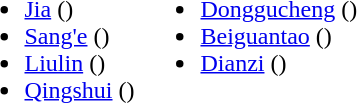<table>
<tr>
<td valign="top"><br><ul><li><a href='#'>Jia</a> ()</li><li><a href='#'>Sang'e</a> ()</li><li><a href='#'>Liulin</a> ()</li><li><a href='#'>Qingshui</a> ()</li></ul></td>
<td valign="top"><br><ul><li><a href='#'>Donggucheng</a> ()</li><li><a href='#'>Beiguantao</a> ()</li><li><a href='#'>Dianzi</a> ()</li></ul></td>
</tr>
</table>
